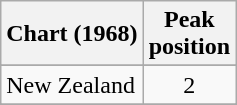<table class="wikitable sortable">
<tr>
<th>Chart (1968)</th>
<th>Peak<br>position</th>
</tr>
<tr>
</tr>
<tr>
</tr>
<tr>
</tr>
<tr>
</tr>
<tr>
<td>New Zealand</td>
<td style="text-align:center;">2</td>
</tr>
<tr>
</tr>
<tr>
</tr>
<tr>
</tr>
</table>
